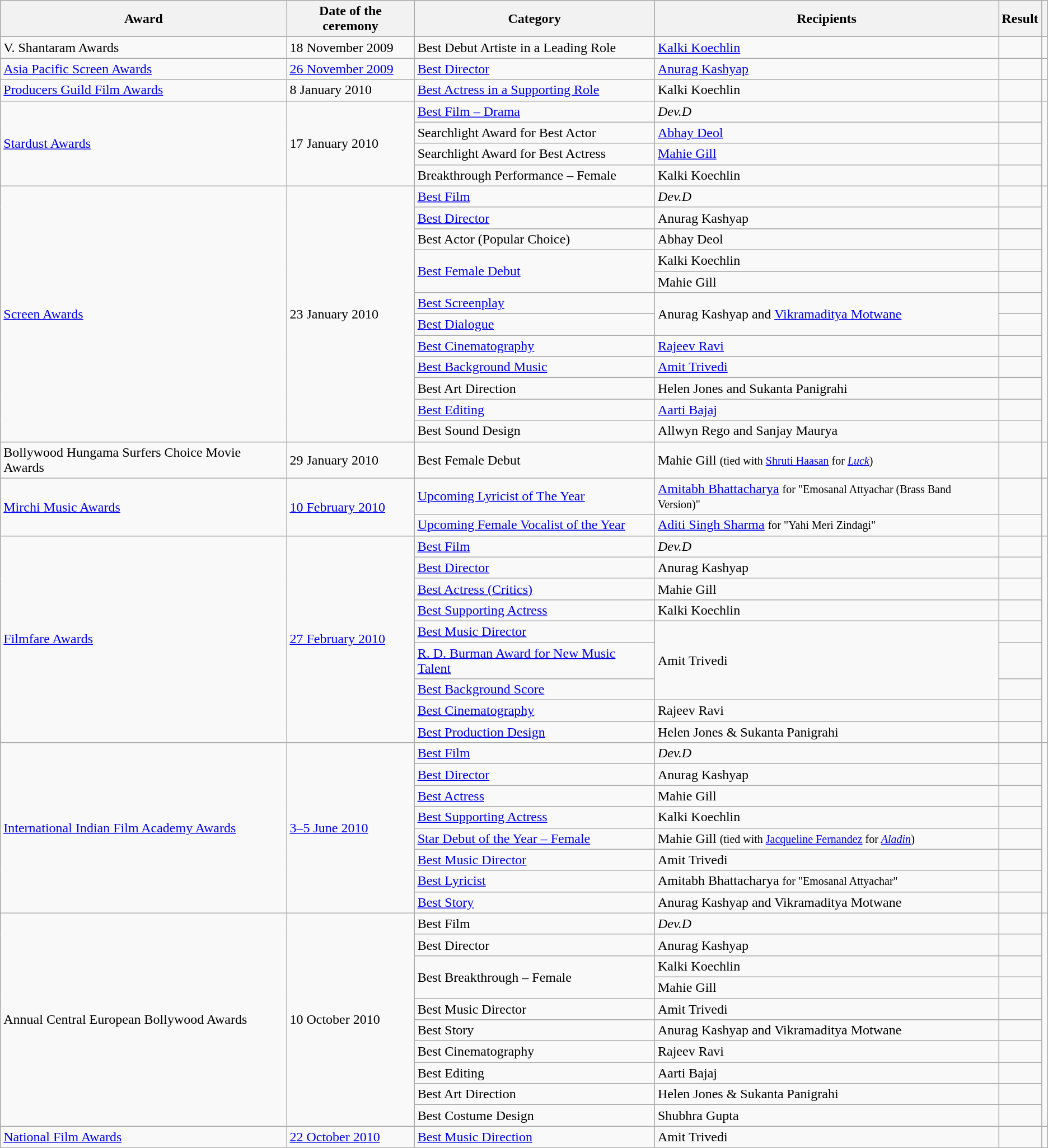<table class="wikitable plainrowheaders sortable">
<tr>
<th scope="col">Award</th>
<th scope="col">Date of the ceremony</th>
<th scope="col">Category</th>
<th scope="col">Recipients</th>
<th scope="col">Result</th>
<th class="unsortable" scope="col"></th>
</tr>
<tr>
<td>V. Shantaram Awards</td>
<td>18 November 2009</td>
<td>Best Debut Artiste in a Leading Role</td>
<td><a href='#'>Kalki Koechlin</a></td>
<td></td>
<td></td>
</tr>
<tr>
<td><a href='#'>Asia Pacific Screen Awards</a></td>
<td><a href='#'>26 November 2009</a></td>
<td><a href='#'>Best Director</a></td>
<td><a href='#'>Anurag Kashyap</a></td>
<td></td>
<td></td>
</tr>
<tr>
<td><a href='#'>Producers Guild Film Awards</a></td>
<td>8 January 2010</td>
<td><a href='#'>Best Actress in a Supporting Role</a></td>
<td>Kalki Koechlin</td>
<td></td>
<td></td>
</tr>
<tr>
<td rowspan="4"><a href='#'>Stardust Awards</a></td>
<td rowspan="4">17 January 2010</td>
<td><a href='#'>Best Film – Drama</a></td>
<td><em>Dev.D</em></td>
<td></td>
<td rowspan="4"></td>
</tr>
<tr>
<td>Searchlight Award for Best Actor</td>
<td><a href='#'>Abhay Deol</a></td>
<td></td>
</tr>
<tr>
<td>Searchlight Award for Best Actress</td>
<td><a href='#'>Mahie Gill</a></td>
<td></td>
</tr>
<tr>
<td>Breakthrough Performance – Female</td>
<td>Kalki Koechlin</td>
<td></td>
</tr>
<tr>
<td rowspan="12"><a href='#'>Screen Awards</a></td>
<td rowspan="12">23 January 2010</td>
<td><a href='#'>Best Film</a></td>
<td><em>Dev.D</em></td>
<td></td>
<td rowspan="12"></td>
</tr>
<tr>
<td><a href='#'>Best Director</a></td>
<td>Anurag Kashyap</td>
<td></td>
</tr>
<tr>
<td>Best Actor (Popular Choice)</td>
<td>Abhay Deol</td>
<td></td>
</tr>
<tr>
<td rowspan="2"><a href='#'>Best Female Debut</a></td>
<td>Kalki Koechlin</td>
<td></td>
</tr>
<tr>
<td>Mahie Gill</td>
<td></td>
</tr>
<tr>
<td><a href='#'>Best Screenplay</a></td>
<td rowspan="2">Anurag Kashyap and <a href='#'>Vikramaditya Motwane</a></td>
<td></td>
</tr>
<tr>
<td><a href='#'>Best Dialogue</a></td>
<td></td>
</tr>
<tr>
<td><a href='#'>Best Cinematography</a></td>
<td><a href='#'>Rajeev Ravi</a></td>
<td></td>
</tr>
<tr>
<td><a href='#'>Best Background Music</a></td>
<td><a href='#'>Amit Trivedi</a></td>
<td></td>
</tr>
<tr>
<td>Best Art Direction</td>
<td>Helen Jones and Sukanta Panigrahi</td>
<td></td>
</tr>
<tr>
<td><a href='#'>Best Editing</a></td>
<td><a href='#'>Aarti Bajaj</a></td>
<td></td>
</tr>
<tr>
<td>Best Sound Design</td>
<td>Allwyn Rego and Sanjay Maurya</td>
<td></td>
</tr>
<tr>
<td>Bollywood Hungama Surfers Choice Movie Awards</td>
<td>29 January 2010</td>
<td>Best Female Debut</td>
<td>Mahie Gill <small>(tied with <a href='#'>Shruti Haasan</a> for <em><a href='#'>Luck</a></em>)</small></td>
<td></td>
<td></td>
</tr>
<tr>
<td rowspan="2"><a href='#'>Mirchi Music Awards</a></td>
<td rowspan="2"><a href='#'>10 February 2010</a></td>
<td><a href='#'>Upcoming Lyricist of The Year</a></td>
<td><a href='#'>Amitabh Bhattacharya</a> <small>for "Emosanal Attyachar (Brass Band Version)"</small></td>
<td></td>
<td rowspan="2"></td>
</tr>
<tr>
<td><a href='#'>Upcoming Female Vocalist of the Year</a></td>
<td><a href='#'>Aditi Singh Sharma</a> <small>for "Yahi Meri Zindagi"</small></td>
<td></td>
</tr>
<tr>
<td rowspan="9" scope="row"><a href='#'>Filmfare Awards</a></td>
<td rowspan="9"><a href='#'>27 February 2010</a></td>
<td><a href='#'>Best Film</a></td>
<td><em>Dev.D</em></td>
<td></td>
<td rowspan="9"></td>
</tr>
<tr>
<td><a href='#'>Best Director</a></td>
<td>Anurag Kashyap</td>
<td></td>
</tr>
<tr>
<td><a href='#'>Best Actress (Critics)</a></td>
<td>Mahie Gill</td>
<td></td>
</tr>
<tr>
<td><a href='#'>Best Supporting Actress</a></td>
<td>Kalki Koechlin</td>
<td></td>
</tr>
<tr>
<td><a href='#'>Best Music Director</a></td>
<td rowspan="3">Amit Trivedi</td>
<td></td>
</tr>
<tr>
<td><a href='#'>R. D. Burman Award for New Music Talent</a></td>
<td></td>
</tr>
<tr>
<td><a href='#'>Best Background Score</a></td>
<td></td>
</tr>
<tr>
<td><a href='#'>Best Cinematography</a></td>
<td>Rajeev Ravi</td>
<td></td>
</tr>
<tr>
<td><a href='#'>Best Production Design</a></td>
<td>Helen Jones & Sukanta Panigrahi</td>
<td></td>
</tr>
<tr>
<td rowspan="8"><a href='#'>International Indian Film Academy Awards</a></td>
<td rowspan="8"><a href='#'>3–5 June 2010</a></td>
<td><a href='#'>Best Film</a></td>
<td><em>Dev.D</em></td>
<td></td>
<td rowspan="8"></td>
</tr>
<tr>
<td><a href='#'>Best Director</a></td>
<td>Anurag Kashyap</td>
<td></td>
</tr>
<tr>
<td><a href='#'>Best Actress</a></td>
<td>Mahie Gill</td>
<td></td>
</tr>
<tr>
<td><a href='#'>Best Supporting Actress</a></td>
<td>Kalki Koechlin</td>
<td></td>
</tr>
<tr>
<td><a href='#'>Star Debut of the Year – Female</a></td>
<td>Mahie Gill <small>(tied with <a href='#'>Jacqueline Fernandez</a> for <a href='#'><em>Aladin</em></a>)</small></td>
<td></td>
</tr>
<tr>
<td><a href='#'>Best Music Director</a></td>
<td>Amit Trivedi</td>
<td></td>
</tr>
<tr>
<td><a href='#'>Best Lyricist</a></td>
<td>Amitabh Bhattacharya <small>for "Emosanal Attyachar"</small></td>
<td></td>
</tr>
<tr>
<td><a href='#'>Best Story</a></td>
<td>Anurag Kashyap and Vikramaditya Motwane</td>
<td></td>
</tr>
<tr>
<td rowspan="10">Annual Central European Bollywood Awards</td>
<td rowspan="10">10 October 2010</td>
<td>Best Film</td>
<td><em>Dev.D</em></td>
<td></td>
<td rowspan="10"></td>
</tr>
<tr>
<td>Best Director</td>
<td>Anurag Kashyap</td>
<td></td>
</tr>
<tr>
<td rowspan="2">Best Breakthrough – Female</td>
<td>Kalki Koechlin</td>
<td></td>
</tr>
<tr>
<td>Mahie Gill</td>
<td></td>
</tr>
<tr>
<td>Best Music Director</td>
<td>Amit Trivedi</td>
<td></td>
</tr>
<tr>
<td>Best Story</td>
<td>Anurag Kashyap and Vikramaditya Motwane</td>
<td></td>
</tr>
<tr>
<td>Best Cinematography</td>
<td>Rajeev Ravi</td>
<td></td>
</tr>
<tr>
<td>Best Editing</td>
<td>Aarti Bajaj</td>
<td></td>
</tr>
<tr>
<td>Best Art Direction</td>
<td>Helen Jones & Sukanta Panigrahi</td>
<td></td>
</tr>
<tr>
<td>Best Costume Design</td>
<td>Shubhra Gupta</td>
<td></td>
</tr>
<tr>
<td><a href='#'>National Film Awards</a></td>
<td><a href='#'>22 October 2010</a></td>
<td><a href='#'>Best Music Direction</a></td>
<td>Amit Trivedi</td>
<td></td>
<td></td>
</tr>
</table>
